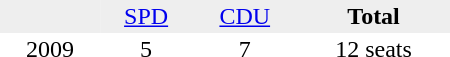<table border="0" cellpadding="2" cellspacing="0" width="300">
<tr bgcolor="#eeeeee" align="center">
<td> </td>
<td><a href='#'>SPD</a></td>
<td><a href='#'>CDU</a></td>
<td><strong>Total</strong></td>
</tr>
<tr align="center">
<td>2009</td>
<td>5</td>
<td>7</td>
<td>12 seats</td>
</tr>
</table>
